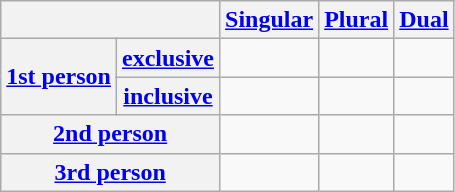<table class="wikitable" style="text-align: center;">
<tr>
<th colspan=2></th>
<th><a href='#'>Singular</a></th>
<th><a href='#'>Plural</a></th>
<th><a href='#'>Dual</a></th>
</tr>
<tr>
<th rowspan=2><a href='#'>1st person</a></th>
<th><a href='#'>exclusive</a></th>
<td></td>
<td></td>
<td></td>
</tr>
<tr>
<th><a href='#'>inclusive</a></th>
<td></td>
<td></td>
<td></td>
</tr>
<tr>
<th colspan=2><a href='#'>2nd person</a></th>
<td></td>
<td></td>
<td></td>
</tr>
<tr>
<th colspan=2><a href='#'>3rd person</a></th>
<td></td>
<td></td>
<td></td>
</tr>
</table>
